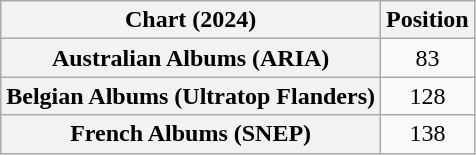<table class="wikitable sortable plainrowheaders" style="text-align:center">
<tr>
<th scope="col">Chart (2024)</th>
<th scope="col">Position</th>
</tr>
<tr>
<th scope="row">Australian Albums (ARIA)</th>
<td>83</td>
</tr>
<tr>
<th scope="row">Belgian Albums (Ultratop Flanders)</th>
<td>128</td>
</tr>
<tr>
<th scope="row">French Albums (SNEP)</th>
<td>138</td>
</tr>
</table>
